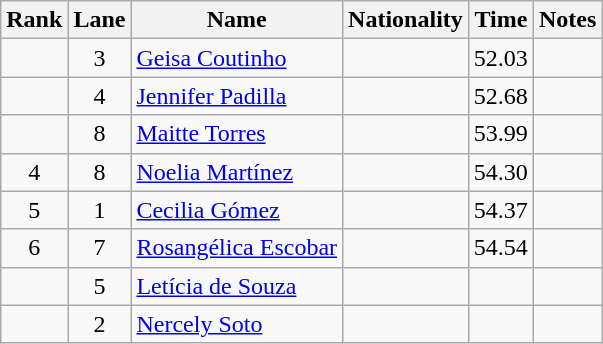<table class="wikitable sortable" style="text-align:center">
<tr>
<th>Rank</th>
<th>Lane</th>
<th>Name</th>
<th>Nationality</th>
<th>Time</th>
<th>Notes</th>
</tr>
<tr>
<td></td>
<td>3</td>
<td align=left><a href='#'>Geisa Coutinho</a></td>
<td align=left></td>
<td>52.03</td>
<td></td>
</tr>
<tr>
<td></td>
<td>4</td>
<td align=left><a href='#'>Jennifer Padilla</a></td>
<td align=left></td>
<td>52.68</td>
<td></td>
</tr>
<tr>
<td></td>
<td>8</td>
<td align=left><a href='#'>Maitte Torres</a></td>
<td align=left></td>
<td>53.99</td>
<td></td>
</tr>
<tr>
<td>4</td>
<td>8</td>
<td align=left><a href='#'>Noelia Martínez</a></td>
<td align=left></td>
<td>54.30</td>
<td></td>
</tr>
<tr>
<td>5</td>
<td>1</td>
<td align=left><a href='#'>Cecilia Gómez</a></td>
<td align=left></td>
<td>54.37</td>
<td><strong></strong></td>
</tr>
<tr>
<td>6</td>
<td>7</td>
<td align=left><a href='#'>Rosangélica Escobar</a></td>
<td align=left></td>
<td>54.54</td>
<td></td>
</tr>
<tr>
<td></td>
<td>5</td>
<td align=left><a href='#'>Letícia de Souza</a></td>
<td align=left></td>
<td></td>
<td></td>
</tr>
<tr>
<td></td>
<td>2</td>
<td align=left><a href='#'>Nercely Soto</a></td>
<td align=left></td>
<td></td>
<td></td>
</tr>
</table>
